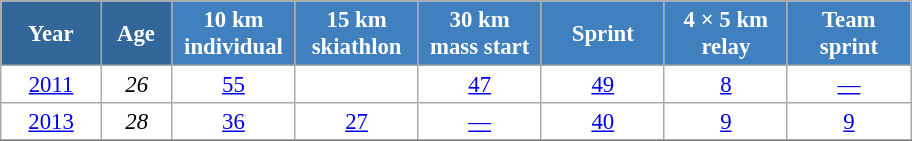<table class="wikitable" style="font-size:95%; text-align:center; border:grey solid 1px; border-collapse:collapse; background:#ffffff;">
<tr>
<th style="background-color:#369; color:white; width:60px;"> Year </th>
<th style="background-color:#369; color:white; width:40px;"> Age </th>
<th style="background-color:#4180be; color:white; width:75px;"> 10 km <br> individual </th>
<th style="background-color:#4180be; color:white; width:75px;"> 15 km <br> skiathlon </th>
<th style="background-color:#4180be; color:white; width:75px;"> 30 km <br> mass start </th>
<th style="background-color:#4180be; color:white; width:75px;"> Sprint </th>
<th style="background-color:#4180be; color:white; width:75px;"> 4 × 5 km <br> relay </th>
<th style="background-color:#4180be; color:white; width:75px;"> Team <br> sprint </th>
</tr>
<tr>
<td><a href='#'>2011</a></td>
<td><em>26</em></td>
<td><a href='#'>55</a></td>
<td><a href='#'></a></td>
<td><a href='#'>47</a></td>
<td><a href='#'>49</a></td>
<td><a href='#'>8</a></td>
<td><a href='#'>—</a></td>
</tr>
<tr>
<td><a href='#'>2013</a></td>
<td><em>28</em></td>
<td><a href='#'>36</a></td>
<td><a href='#'>27</a></td>
<td><a href='#'>—</a></td>
<td><a href='#'>40</a></td>
<td><a href='#'>9</a></td>
<td><a href='#'>9</a></td>
</tr>
<tr>
</tr>
</table>
